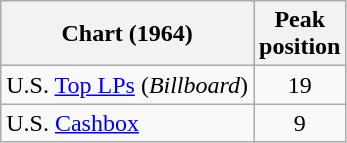<table class="wikitable">
<tr>
<th>Chart (1964)</th>
<th>Peak<br>position</th>
</tr>
<tr>
<td>U.S. <a href='#'>Top LPs</a> (<em>Billboard</em>)</td>
<td align="center">19</td>
</tr>
<tr>
<td>U.S. <a href='#'>Cashbox</a></td>
<td align="center">9</td>
</tr>
</table>
